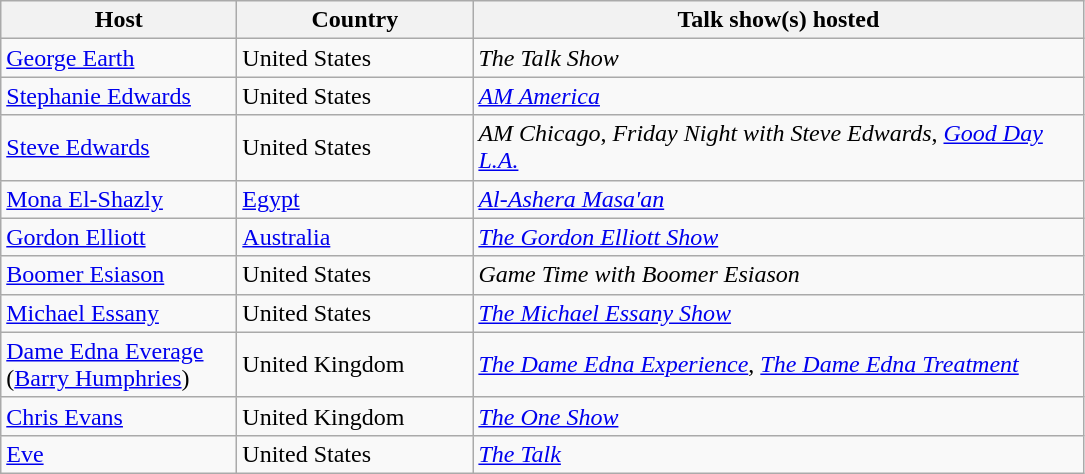<table class="wikitable">
<tr>
<th width="150">Host</th>
<th width="150">Country</th>
<th width="400">Talk show(s) hosted</th>
</tr>
<tr>
<td><a href='#'>George Earth</a></td>
<td> United States</td>
<td><em>The Talk Show</em></td>
</tr>
<tr>
<td><a href='#'>Stephanie Edwards</a></td>
<td> United States</td>
<td><em><a href='#'>AM America</a></em></td>
</tr>
<tr>
<td><a href='#'>Steve Edwards</a></td>
<td> United States</td>
<td><em>AM Chicago</em>, <em>Friday Night with Steve Edwards</em>, <em><a href='#'>Good Day L.A.</a></em></td>
</tr>
<tr>
<td><a href='#'>Mona El-Shazly</a></td>
<td> <a href='#'>Egypt</a></td>
<td><em><a href='#'>Al-Ashera Masa'an</a></em></td>
</tr>
<tr>
<td><a href='#'>Gordon Elliott</a></td>
<td> <a href='#'>Australia</a></td>
<td><em><a href='#'>The Gordon Elliott Show</a></em></td>
</tr>
<tr>
<td><a href='#'>Boomer Esiason</a></td>
<td> United States</td>
<td><em>Game Time with Boomer Esiason</em></td>
</tr>
<tr>
<td><a href='#'>Michael Essany</a></td>
<td> United States</td>
<td><em><a href='#'>The Michael Essany Show</a></em></td>
</tr>
<tr>
<td><a href='#'>Dame Edna Everage</a> (<a href='#'>Barry Humphries</a>)</td>
<td> United Kingdom</td>
<td><em><a href='#'>The Dame Edna Experience</a></em>, <em><a href='#'>The Dame Edna Treatment</a></em></td>
</tr>
<tr>
<td><a href='#'>Chris Evans</a></td>
<td> United Kingdom</td>
<td><em><a href='#'>The One Show</a></em></td>
</tr>
<tr>
<td><a href='#'>Eve</a></td>
<td> United States</td>
<td><em><a href='#'>The Talk</a></em></td>
</tr>
</table>
